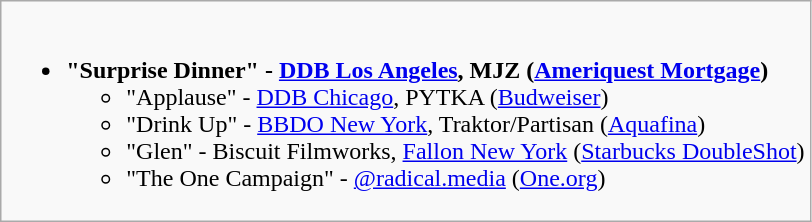<table class="wikitable">
<tr>
<td style="vertical-align:top;"><br><ul><li><strong>"Surprise Dinner" - <a href='#'>DDB Los Angeles</a>, MJZ (<a href='#'>Ameriquest Mortgage</a>)</strong><ul><li>"Applause" - <a href='#'>DDB Chicago</a>, PYTKA (<a href='#'>Budweiser</a>)</li><li>"Drink Up" - <a href='#'>BBDO New York</a>, Traktor/Partisan (<a href='#'>Aquafina</a>)</li><li>"Glen" - Biscuit Filmworks, <a href='#'>Fallon New York</a> (<a href='#'>Starbucks DoubleShot</a>)</li><li>"The One Campaign" - <a href='#'>@radical.media</a> (<a href='#'>One.org</a>)</li></ul></li></ul></td>
</tr>
</table>
